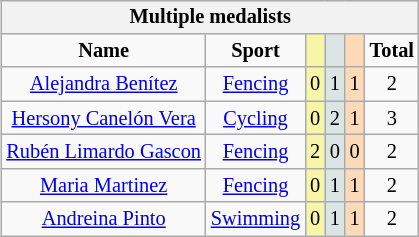<table class="wikitable" style="font-size:85%; float:right;">
<tr style="background:#efefef;">
<th colspan=7>Multiple medalists</th>
</tr>
<tr align=center>
<td><strong>Name</strong></td>
<td><strong>Sport</strong></td>
<td style="background:#f7f6a8;"></td>
<td style="background:#dce5e5;"></td>
<td style="background:#ffdab9;"></td>
<td><strong>Total</strong></td>
</tr>
<tr align=center>
<td><a href='#'>Alejandra Benítez</a></td>
<td><a href='#'>Fencing</a></td>
<td style="background:#f7f6a8;">0</td>
<td style="background:#dce5e5;">1</td>
<td style="background:#ffdab9;">1</td>
<td>2</td>
</tr>
<tr align=center>
<td><a href='#'>Hersony Canelón Vera</a></td>
<td><a href='#'>Cycling</a></td>
<td style="background:#f7f6a8;">0</td>
<td style="background:#dce5e5;">2</td>
<td style="background:#ffdab9;">1</td>
<td>3</td>
</tr>
<tr align=center>
<td><a href='#'>Rubén Limardo Gascon</a></td>
<td><a href='#'>Fencing</a></td>
<td style="background:#f7f6a8;">2</td>
<td style="background:#dce5e5;">0</td>
<td style="background:#ffdab9;">0</td>
<td>2</td>
</tr>
<tr align=center>
<td><a href='#'>Maria Martinez</a></td>
<td><a href='#'>Fencing</a></td>
<td style="background:#f7f6a8;">0</td>
<td style="background:#dce5e5;">1</td>
<td style="background:#ffdab9;">1</td>
<td>2</td>
</tr>
<tr align=center>
<td><a href='#'>Andreina Pinto</a></td>
<td><a href='#'>Swimming</a></td>
<td style="background:#f7f6a8;">0</td>
<td style="background:#dce5e5;">1</td>
<td style="background:#ffdab9;">1</td>
<td>2</td>
</tr>
</table>
